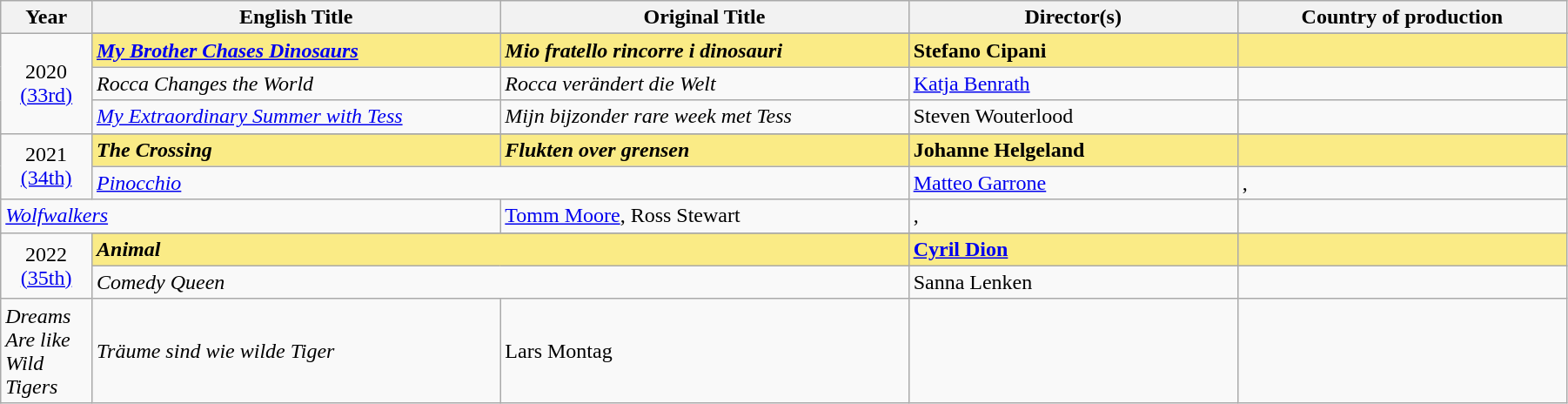<table class="wikitable" width="95%" cellpadding="5">
<tr>
<th width="50"><strong>Year</strong></th>
<th width="250"><strong>English Title</strong></th>
<th width="250"><strong>Original Title</strong></th>
<th width="200"><strong>Director(s)</strong></th>
<th width="200"><strong>Country of production</strong></th>
</tr>
<tr>
<td rowspan="4" style="text-align:center;">2020<br><a href='#'>(33rd)</a></td>
</tr>
<tr style="background:#FAEB86">
<td><strong><em><a href='#'>My Brother Chases Dinosaurs</a></em></strong></td>
<td><strong><em>Mio fratello rincorre i dinosauri</em></strong></td>
<td><strong>Stefano Cipani</strong></td>
<td><strong> </strong></td>
</tr>
<tr>
<td><em>Rocca Changes the World</em></td>
<td><em>Rocca verändert die Welt</em></td>
<td><a href='#'>Katja Benrath</a></td>
<td></td>
</tr>
<tr>
<td><em><a href='#'>My Extraordinary Summer with Tess</a></em></td>
<td><em>Mijn bijzonder rare week met Tess</em></td>
<td>Steven Wouterlood</td>
<td> </td>
</tr>
<tr>
<td rowspan="4" align="center">2021<br><a href='#'>(34th)</a><br></td>
</tr>
<tr>
</tr>
<tr style="background:#FAEB86">
<td><strong><em>The Crossing</em></strong></td>
<td><strong><em>Flukten over grensen</em></strong></td>
<td><strong>Johanne Helgeland</strong></td>
<td><strong></strong></td>
</tr>
<tr>
<td colspan="2"><em><a href='#'>Pinocchio</a></em></td>
<td><a href='#'>Matteo Garrone</a></td>
<td>, </td>
</tr>
<tr>
<td colspan="2"><em><a href='#'>Wolfwalkers</a></em></td>
<td><a href='#'>Tomm Moore</a>, Ross Stewart</td>
<td>, </td>
</tr>
<tr>
<td rowspan="4" style="text-align:center;">2022<br><a href='#'>(35th)</a></td>
</tr>
<tr>
</tr>
<tr style="background:#FAEB86">
<td colspan="2"><strong><em>Animal</em></strong></td>
<td><strong><a href='#'>Cyril Dion</a></strong></td>
<td><strong></strong></td>
</tr>
<tr>
<td colspan="2"><em>Comedy Queen</em></td>
<td>Sanna Lenken</td>
<td></td>
</tr>
<tr>
<td><em>Dreams Are like Wild Tigers</em></td>
<td><em>Träume sind wie wilde Tiger</em></td>
<td>Lars Montag</td>
<td></td>
</tr>
</table>
